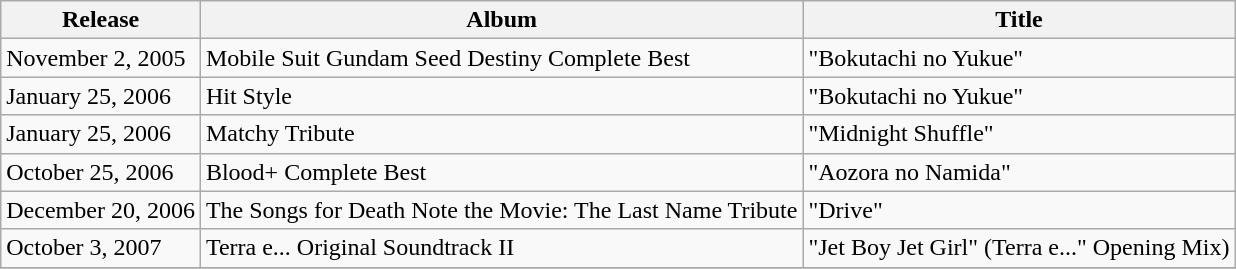<table class="wikitable">
<tr>
<th scope="col">Release</th>
<th scope="col">Album</th>
<th scope="col">Title</th>
</tr>
<tr>
<td>November 2, 2005</td>
<td>Mobile Suit Gundam Seed Destiny Complete Best</td>
<td>"Bokutachi no Yukue"</td>
</tr>
<tr>
<td>January 25, 2006</td>
<td>Hit Style</td>
<td>"Bokutachi no Yukue"</td>
</tr>
<tr>
<td>January 25, 2006</td>
<td>Matchy Tribute</td>
<td>"Midnight Shuffle"</td>
</tr>
<tr>
<td>October 25, 2006</td>
<td>Blood+ Complete Best</td>
<td>"Aozora no Namida"</td>
</tr>
<tr>
<td>December 20, 2006</td>
<td>The Songs for Death Note the Movie: The Last Name Tribute</td>
<td>"Drive"</td>
</tr>
<tr>
<td>October 3, 2007</td>
<td>Terra e... Original Soundtrack II</td>
<td>"Jet Boy Jet Girl" (Terra e..." Opening Mix)</td>
</tr>
<tr>
</tr>
</table>
